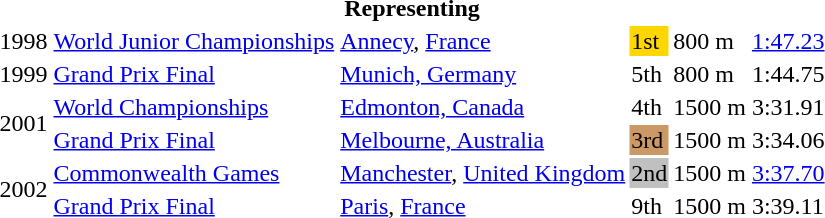<table>
<tr>
<th colspan="6">Representing </th>
</tr>
<tr>
<td>1998</td>
<td><a href='#'>World Junior Championships</a></td>
<td><a href='#'>Annecy</a>, <a href='#'>France</a></td>
<td bgcolor="gold">1st</td>
<td>800 m</td>
<td><a href='#'>1:47.23</a></td>
</tr>
<tr>
<td>1999</td>
<td><a href='#'>Grand Prix Final</a></td>
<td><a href='#'>Munich, Germany</a></td>
<td>5th</td>
<td>800 m</td>
<td>1:44.75</td>
</tr>
<tr>
<td rowspan=2>2001</td>
<td><a href='#'>World Championships</a></td>
<td><a href='#'>Edmonton, Canada</a></td>
<td>4th</td>
<td>1500 m</td>
<td>3:31.91</td>
</tr>
<tr>
<td><a href='#'>Grand Prix Final</a></td>
<td><a href='#'>Melbourne, Australia</a></td>
<td bgcolor="cc9966">3rd</td>
<td>1500 m</td>
<td>3:34.06</td>
</tr>
<tr>
<td rowspan=2>2002</td>
<td><a href='#'>Commonwealth Games</a></td>
<td><a href='#'>Manchester</a>, <a href='#'>United Kingdom</a></td>
<td bgcolor="silver">2nd</td>
<td>1500 m</td>
<td><a href='#'>3:37.70</a></td>
</tr>
<tr>
<td><a href='#'>Grand Prix Final</a></td>
<td><a href='#'>Paris</a>, <a href='#'>France</a></td>
<td>9th</td>
<td>1500 m</td>
<td>3:39.11</td>
</tr>
</table>
